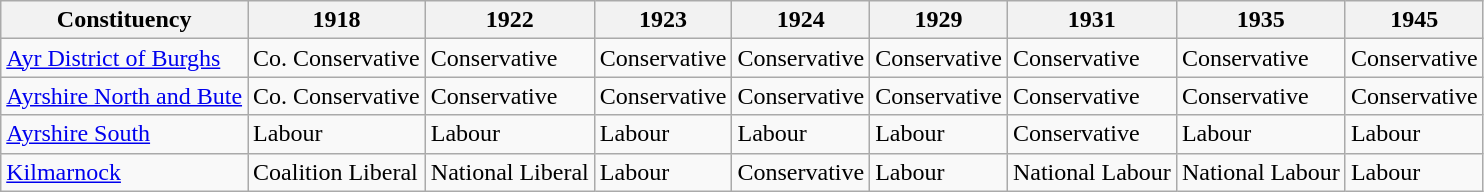<table class="wikitable">
<tr>
<th>Constituency</th>
<th>1918</th>
<th>1922</th>
<th>1923</th>
<th>1924</th>
<th>1929</th>
<th>1931</th>
<th>1935</th>
<th>1945</th>
</tr>
<tr>
<td><a href='#'>Ayr District of Burghs</a></td>
<td bgcolor=>Co. Conservative</td>
<td bgcolor=>Conservative</td>
<td bgcolor=>Conservative</td>
<td bgcolor=>Conservative</td>
<td bgcolor=>Conservative</td>
<td bgcolor=>Conservative</td>
<td bgcolor=>Conservative</td>
<td bgcolor=>Conservative</td>
</tr>
<tr>
<td><a href='#'>Ayrshire North and Bute</a></td>
<td bgcolor=>Co. Conservative</td>
<td bgcolor=>Conservative</td>
<td bgcolor=>Conservative</td>
<td bgcolor=>Conservative</td>
<td bgcolor=>Conservative</td>
<td bgcolor=>Conservative</td>
<td bgcolor=>Conservative</td>
<td bgcolor=>Conservative</td>
</tr>
<tr>
<td><a href='#'>Ayrshire South</a></td>
<td bgcolor=>Labour</td>
<td bgcolor=>Labour</td>
<td bgcolor=>Labour</td>
<td bgcolor=>Labour</td>
<td bgcolor=>Labour</td>
<td bgcolor=>Conservative</td>
<td bgcolor=>Labour</td>
<td bgcolor=>Labour</td>
</tr>
<tr>
<td><a href='#'>Kilmarnock</a></td>
<td bgcolor=>Coalition Liberal</td>
<td bgcolor=>National Liberal</td>
<td bgcolor=>Labour</td>
<td bgcolor=>Conservative</td>
<td bgcolor=>Labour</td>
<td bgcolor=>National Labour</td>
<td bgcolor=>National Labour</td>
<td bgcolor=>Labour</td>
</tr>
</table>
